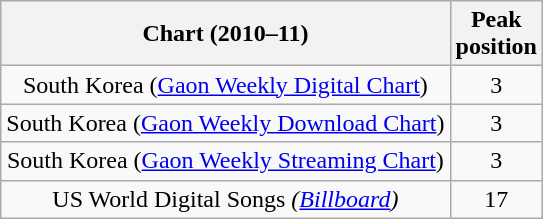<table class="wikitable sortable plainrowheaders" style="text-align:center;">
<tr>
<th>Chart (2010–11)</th>
<th>Peak<br>position</th>
</tr>
<tr>
<td rowspan="1">South Korea (<a href='#'>Gaon Weekly Digital Chart</a>)</td>
<td align="center">3</td>
</tr>
<tr>
<td rowspan="1">South Korea (<a href='#'>Gaon Weekly Download Chart</a>)</td>
<td align="center">3</td>
</tr>
<tr>
<td rowspan="1">South Korea (<a href='#'>Gaon Weekly Streaming Chart</a>)</td>
<td align="center">3</td>
</tr>
<tr>
<td rowspan="1">US World Digital Songs <em>(<a href='#'>Billboard</a>)</em></td>
<td align="center">17</td>
</tr>
</table>
